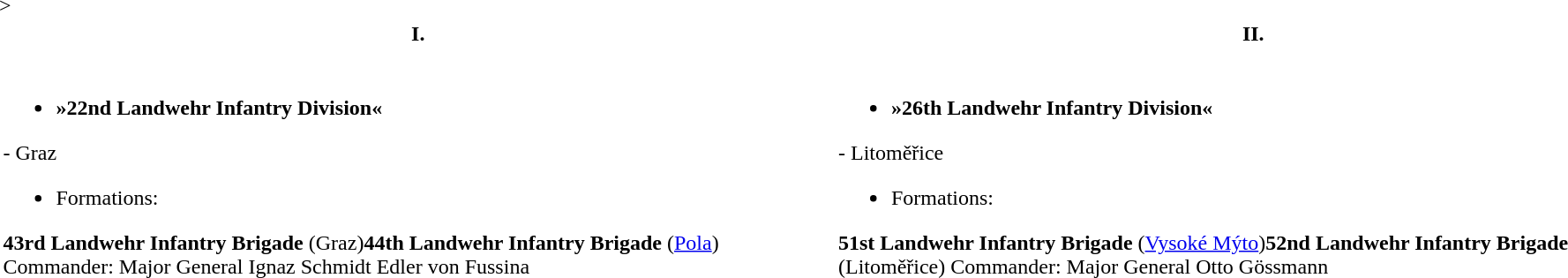<table width="100%">>
<tr>
<th>I.</th>
<th>II.<br></th>
</tr>
<tr>
<td style="width:20%; vertical-align:top;"><br><ul><li><strong>»22nd Landwehr Infantry Division«</strong></li></ul>- Graz<ul><li>Formations:</li></ul><strong>43rd Landwehr Infantry Brigade </strong> (Graz)<strong>44th Landwehr Infantry Brigade</strong> (<a href='#'>Pola</a>)
Commander: Major General Ignaz Schmidt Edler von Fussina</td>
<td style="width:20%; vertical-align:top;"><br><ul><li><strong>»26th Landwehr Infantry Division«</strong></li></ul>- Litoměřice<ul><li>Formations:</li></ul><strong>51st Landwehr Infantry Brigade </strong> (<a href='#'>Vysoké Mýto</a>)<strong>52nd Landwehr Infantry Brigade</strong> (Litoměřice)
Commander: Major General Otto Gössmann</td>
</tr>
</table>
